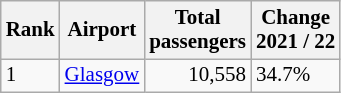<table class="wikitable sortable" style="font-size: 87.5%">
<tr>
<th>Rank</th>
<th>Airport</th>
<th>Total <br>passengers</th>
<th>Change<br>2021 / 22</th>
</tr>
<tr>
<td>1</td>
<td><a href='#'>Glasgow</a></td>
<td align='right'>10,558</td>
<td> 34.7%</td>
</tr>
</table>
